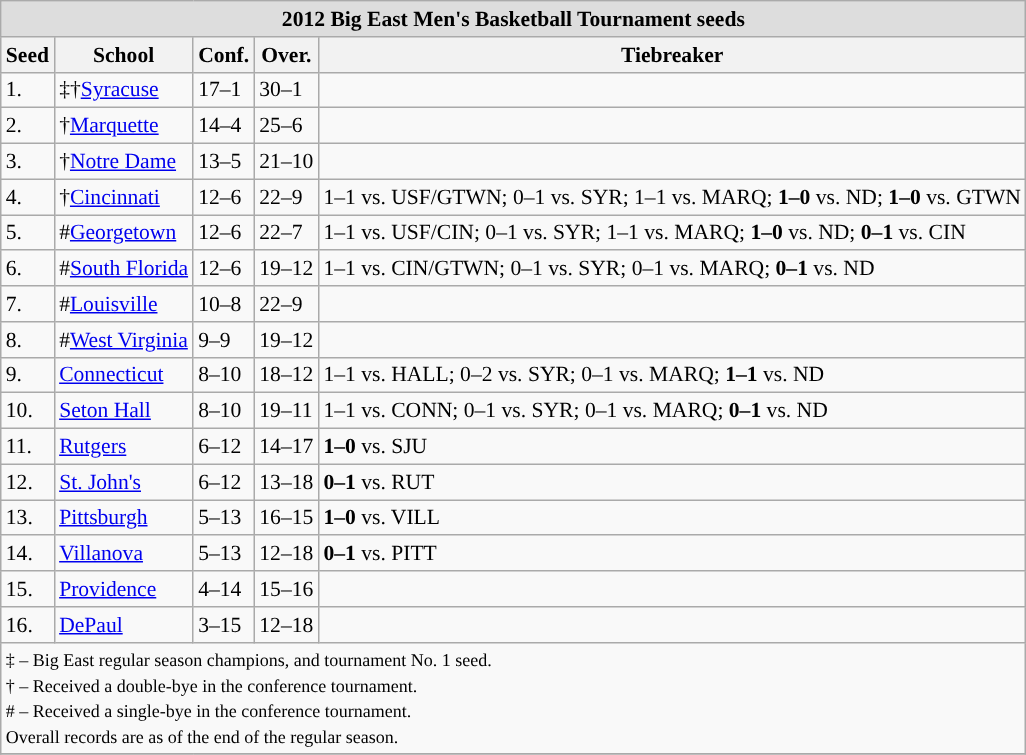<table class="wikitable" style="white-space:nowrap; font-size:90%;">
<tr>
<td colspan="7" style="text-align:center; background:#DDDDDD; font:#000000"><strong>2012 Big East Men's Basketball Tournament seeds</strong></td>
</tr>
<tr bgcolor="#efefef">
<th>Seed</th>
<th>School</th>
<th>Conf.</th>
<th>Over.</th>
<th>Tiebreaker</th>
</tr>
<tr>
<td>1.</td>
<td>‡†<a href='#'>Syracuse</a></td>
<td>17–1</td>
<td>30–1</td>
<td></td>
</tr>
<tr>
<td>2.</td>
<td>†<a href='#'>Marquette</a></td>
<td>14–4</td>
<td>25–6</td>
<td></td>
</tr>
<tr>
<td>3.</td>
<td>†<a href='#'>Notre Dame</a></td>
<td>13–5</td>
<td>21–10</td>
<td></td>
</tr>
<tr>
<td>4.</td>
<td>†<a href='#'>Cincinnati</a></td>
<td>12–6</td>
<td>22–9</td>
<td>1–1 vs. USF/GTWN; 0–1 vs. SYR; 1–1 vs. MARQ; <strong>1–0</strong> vs. ND; <strong>1–0</strong> vs. GTWN</td>
</tr>
<tr>
<td>5.</td>
<td>#<a href='#'>Georgetown</a></td>
<td>12–6</td>
<td>22–7</td>
<td>1–1 vs. USF/CIN; 0–1 vs. SYR; 1–1 vs. MARQ; <strong>1–0</strong> vs. ND; <strong>0–1</strong> vs. CIN</td>
</tr>
<tr>
<td>6.</td>
<td>#<a href='#'>South Florida</a></td>
<td>12–6</td>
<td>19–12</td>
<td>1–1 vs. CIN/GTWN; 0–1 vs. SYR; 0–1 vs. MARQ; <strong>0–1</strong> vs. ND</td>
</tr>
<tr>
<td>7.</td>
<td>#<a href='#'>Louisville</a></td>
<td>10–8</td>
<td>22–9</td>
<td></td>
</tr>
<tr>
<td>8.</td>
<td>#<a href='#'>West Virginia</a></td>
<td>9–9</td>
<td>19–12</td>
<td></td>
</tr>
<tr>
<td>9.</td>
<td><a href='#'>Connecticut</a></td>
<td>8–10</td>
<td>18–12</td>
<td>1–1 vs. HALL; 0–2 vs. SYR; 0–1 vs. MARQ; <strong>1–1</strong> vs. ND</td>
</tr>
<tr>
<td>10.</td>
<td><a href='#'>Seton Hall</a></td>
<td>8–10</td>
<td>19–11</td>
<td>1–1 vs. CONN; 0–1 vs. SYR; 0–1 vs. MARQ; <strong>0–1</strong> vs. ND</td>
</tr>
<tr>
<td>11.</td>
<td><a href='#'>Rutgers</a></td>
<td>6–12</td>
<td>14–17</td>
<td><strong>1–0</strong> vs. SJU</td>
</tr>
<tr>
<td>12.</td>
<td><a href='#'>St. John's</a></td>
<td>6–12</td>
<td>13–18</td>
<td><strong>0–1</strong> vs. RUT</td>
</tr>
<tr>
<td>13.</td>
<td><a href='#'>Pittsburgh</a></td>
<td>5–13</td>
<td>16–15</td>
<td><strong>1–0</strong> vs. VILL</td>
</tr>
<tr>
<td>14.</td>
<td><a href='#'>Villanova</a></td>
<td>5–13</td>
<td>12–18</td>
<td><strong>0–1</strong> vs. PITT</td>
</tr>
<tr>
<td>15.</td>
<td><a href='#'>Providence</a></td>
<td>4–14</td>
<td>15–16</td>
<td></td>
</tr>
<tr>
<td>16.</td>
<td><a href='#'>DePaul</a></td>
<td>3–15</td>
<td>12–18</td>
<td></td>
</tr>
<tr>
<td colspan="6" style="text-align:left;"><small>‡ – Big East regular season champions, and tournament No. 1 seed.<br>† – Received a double-bye in the conference tournament.<br># – Received a single-bye in the conference tournament. <br>Overall records are as of the end of the regular season.</small></td>
</tr>
<tr>
</tr>
</table>
